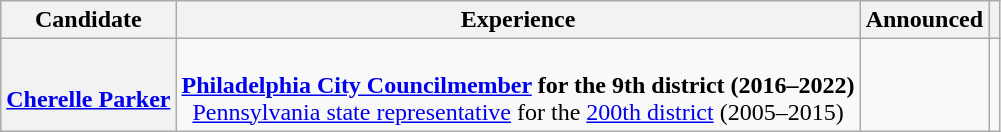<table class="wikitable sortable" style="text-align:center">
<tr>
<th>Candidate</th>
<th>Experience</th>
<th>Announced</th>
<th></th>
</tr>
<tr>
<th scope="row"><br><a href='#'>Cherelle Parker</a></th>
<td><br><strong><a href='#'>Philadelphia City Councilmember</a> for the 9th district (2016–2022)</strong><br><a href='#'>Pennsylvania state representative</a> for the <a href='#'>200th district</a> (2005–2015)</td>
<td><br><br></td>
<td></td>
</tr>
</table>
